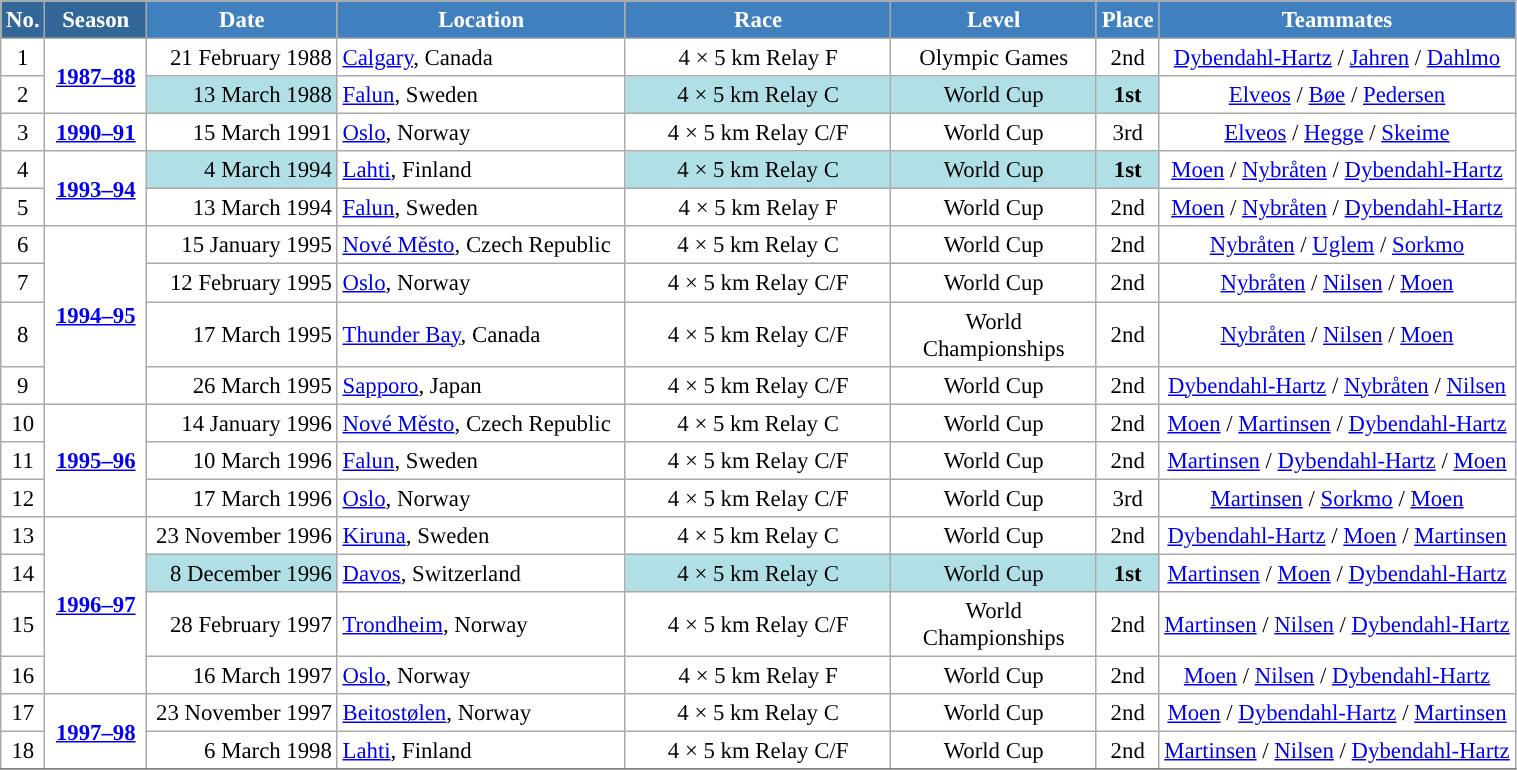<table class="wikitable sortable" style="font-size:95%; text-align:center; border:grey solid 1px; border-collapse:collapse; background:#ffffff;">
<tr style="background:#efefef;">
<th style="background-color:#369; color:white;">No.</th>
<th style="background-color:#369; color:white;">Season</th>
<th style="background-color:#4180be; color:white; width:120px;">Date</th>
<th style="background-color:#4180be; color:white; width:185px;">Location</th>
<th style="background-color:#4180be; color:white; width:170px;">Race</th>
<th style="background-color:#4180be; color:white; width:130px;">Level</th>
<th style="background-color:#4180be; color:white;">Place</th>
<th style="background-color:#4180be; color:white;">Teammates</th>
</tr>
<tr>
<td align=center>1</td>
<td rowspan=2 align=center><strong> <a href='#'>1987–88</a> </strong></td>
<td align=right>21 February 1988</td>
<td align=left> <a href='#'>Calgary</a>, Canada</td>
<td>4 × 5 km Relay F</td>
<td>Olympic Games</td>
<td>2nd</td>
<td><a href='#'>Dybendahl-Hartz</a> / <a href='#'>Jahren</a> / <a href='#'>Dahlmo</a></td>
</tr>
<tr>
<td align=center>2</td>
<td bgcolor="#BOEOE6" align=right>13 March 1988</td>
<td align=left> <a href='#'>Falun</a>, Sweden</td>
<td bgcolor="#BOEOE6">4 × 5 km Relay C</td>
<td bgcolor="#BOEOE6">World Cup</td>
<td bgcolor="#BOEOE6"><strong>1st</strong></td>
<td><a href='#'>Elveos</a> / <a href='#'>Bøe</a> / <a href='#'>Pedersen</a></td>
</tr>
<tr>
<td align=center>3</td>
<td rowspan=1 align=center><strong> <a href='#'>1990–91</a> </strong></td>
<td align=right>15 March 1991</td>
<td align=left> <a href='#'>Oslo</a>, Norway</td>
<td>4 × 5 km Relay C/F</td>
<td>World Cup</td>
<td>3rd</td>
<td><a href='#'>Elveos</a> / <a href='#'>Hegge</a> / <a href='#'>Skeime</a></td>
</tr>
<tr>
<td align=center>4</td>
<td rowspan=2 align=center><strong><a href='#'>1993–94</a></strong></td>
<td bgcolor="#BOEOE6" align=right>4 March 1994</td>
<td align=left> <a href='#'>Lahti</a>, Finland</td>
<td bgcolor="#BOEOE6">4 × 5 km Relay C</td>
<td bgcolor="#BOEOE6">World Cup</td>
<td bgcolor="#BOEOE6"><strong>1st</strong></td>
<td><a href='#'>Moen</a> / <a href='#'>Nybråten</a> / <a href='#'>Dybendahl-Hartz</a></td>
</tr>
<tr>
<td align=center>5</td>
<td align=right>13 March 1994</td>
<td align=left> <a href='#'>Falun</a>, Sweden</td>
<td>4 × 5 km Relay F</td>
<td>World Cup</td>
<td>2nd</td>
<td><a href='#'>Moen</a> / <a href='#'>Nybråten</a> / <a href='#'>Dybendahl-Hartz</a></td>
</tr>
<tr>
<td align=center>6</td>
<td rowspan=4 align=center><strong> <a href='#'>1994–95</a> </strong></td>
<td align=right>15 January 1995</td>
<td align=left> <a href='#'>Nové Město</a>, Czech Republic</td>
<td>4 × 5 km Relay C</td>
<td>World Cup</td>
<td>2nd</td>
<td><a href='#'>Nybråten</a> / <a href='#'>Uglem</a> / <a href='#'>Sorkmo</a></td>
</tr>
<tr>
<td align=center>7</td>
<td align=right>12 February 1995</td>
<td align=left> <a href='#'>Oslo</a>, Norway</td>
<td>4 × 5 km Relay C/F</td>
<td>World Cup</td>
<td>2nd</td>
<td><a href='#'>Nybråten</a> / <a href='#'>Nilsen</a> / <a href='#'>Moen</a></td>
</tr>
<tr>
<td align=center>8</td>
<td align=right>17 March 1995</td>
<td align=left> <a href='#'>Thunder Bay</a>, Canada</td>
<td>4 × 5 km Relay C/F</td>
<td>World Championships</td>
<td>2nd</td>
<td><a href='#'>Nybråten</a> / <a href='#'>Nilsen</a> / <a href='#'>Moen</a></td>
</tr>
<tr>
<td align=center>9</td>
<td align=right>26 March 1995</td>
<td align=left> <a href='#'>Sapporo</a>, Japan</td>
<td>4 × 5 km Relay C/F</td>
<td>World Cup</td>
<td>2nd</td>
<td><a href='#'>Dybendahl-Hartz</a> / <a href='#'>Nybråten</a> / <a href='#'>Nilsen</a></td>
</tr>
<tr>
<td align=center>10</td>
<td rowspan=3 align=center><strong> <a href='#'>1995–96</a> </strong></td>
<td align=right>14 January 1996</td>
<td align=left> <a href='#'>Nové Město</a>, Czech Republic</td>
<td>4 × 5 km Relay C</td>
<td>World Cup</td>
<td>2nd</td>
<td><a href='#'>Moen</a> / <a href='#'>Martinsen</a> / <a href='#'>Dybendahl-Hartz</a></td>
</tr>
<tr>
<td align=center>11</td>
<td align=right>10 March 1996</td>
<td align=left> <a href='#'>Falun</a>, Sweden</td>
<td>4 × 5 km Relay C/F</td>
<td>World Cup</td>
<td>2nd</td>
<td><a href='#'>Martinsen</a> / <a href='#'>Dybendahl-Hartz</a> / <a href='#'>Moen</a></td>
</tr>
<tr>
<td align=center>12</td>
<td align=right>17 March 1996</td>
<td align=left> <a href='#'>Oslo</a>, Norway</td>
<td>4 × 5 km Relay C/F</td>
<td>World Cup</td>
<td>3rd</td>
<td><a href='#'>Martinsen</a> / <a href='#'>Sorkmo</a> / <a href='#'>Moen</a></td>
</tr>
<tr>
<td align=center>13</td>
<td rowspan=4 align=center><strong> <a href='#'>1996–97</a> </strong></td>
<td align=right>23 November 1996</td>
<td align=left> <a href='#'>Kiruna</a>, Sweden</td>
<td>4 × 5 km Relay C</td>
<td>World Cup</td>
<td>2nd</td>
<td><a href='#'>Dybendahl-Hartz</a> / <a href='#'>Moen</a> / <a href='#'>Martinsen</a></td>
</tr>
<tr>
<td align=center>14</td>
<td bgcolor="#BOEOE6" align=right>8 December 1996</td>
<td align=left> <a href='#'>Davos</a>, Switzerland</td>
<td bgcolor="#BOEOE6">4 × 5 km Relay C</td>
<td bgcolor="#BOEOE6">World Cup</td>
<td bgcolor="#BOEOE6"><strong>1st</strong></td>
<td><a href='#'>Martinsen</a> / <a href='#'>Moen</a> / <a href='#'>Dybendahl-Hartz</a></td>
</tr>
<tr>
<td align=center>15</td>
<td align=right>28 February 1997</td>
<td align=left> <a href='#'>Trondheim</a>, Norway</td>
<td>4 × 5 km Relay C/F</td>
<td>World Championships</td>
<td>2nd</td>
<td><a href='#'>Martinsen</a> / <a href='#'>Nilsen</a> / <a href='#'>Dybendahl-Hartz</a></td>
</tr>
<tr>
<td align=center>16</td>
<td align=right>16 March 1997</td>
<td align=left> <a href='#'>Oslo</a>, Norway</td>
<td>4 × 5 km Relay F</td>
<td>World Cup</td>
<td>2nd</td>
<td><a href='#'>Moen</a> / <a href='#'>Nilsen</a> / <a href='#'>Dybendahl-Hartz</a></td>
</tr>
<tr>
<td align=center>17</td>
<td rowspan=2 align=center><strong> <a href='#'>1997–98</a> </strong></td>
<td align=right>23 November 1997</td>
<td align=left> <a href='#'>Beitostølen</a>, Norway</td>
<td>4 × 5 km Relay C</td>
<td>World Cup</td>
<td>2nd</td>
<td><a href='#'>Moen</a> / <a href='#'>Dybendahl-Hartz</a> / <a href='#'>Martinsen</a></td>
</tr>
<tr>
<td align=center>18</td>
<td align=right>6 March 1998</td>
<td align=left> <a href='#'>Lahti</a>, Finland</td>
<td>4 × 5 km Relay C/F</td>
<td>World Cup</td>
<td>2nd</td>
<td><a href='#'>Martinsen</a> / <a href='#'>Nilsen</a> / <a href='#'>Dybendahl-Hartz</a></td>
</tr>
<tr>
</tr>
</table>
